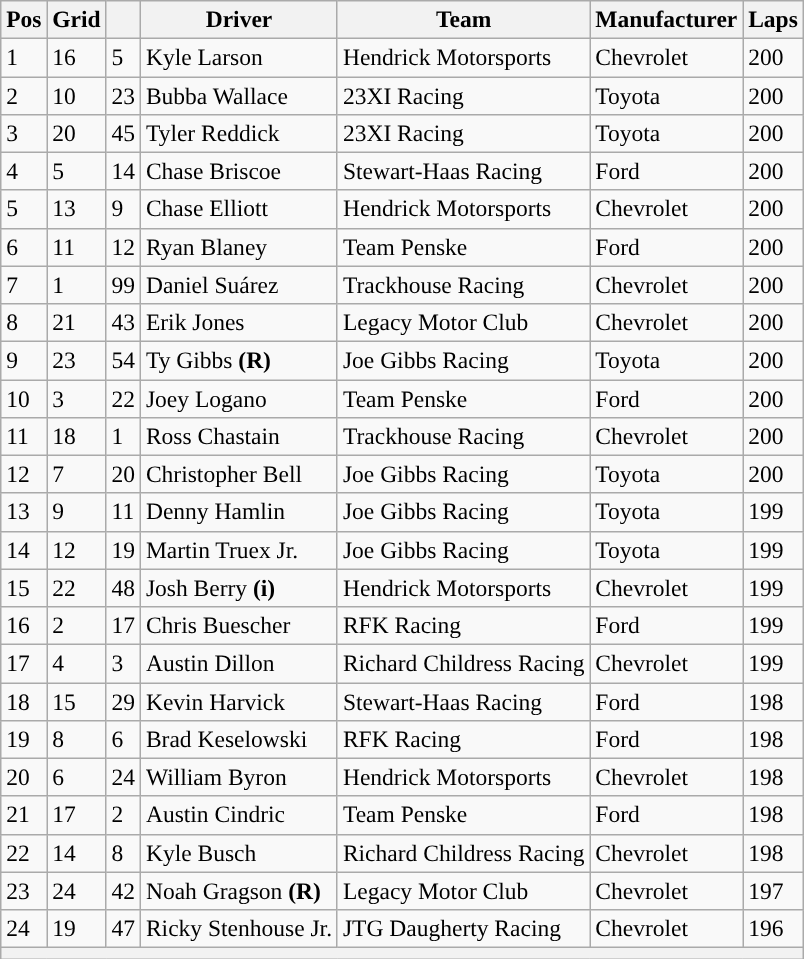<table class="wikitable" style="font-size:98%">
<tr>
<th>Pos</th>
<th>Grid</th>
<th></th>
<th>Driver</th>
<th>Team</th>
<th>Manufacturer</th>
<th>Laps</th>
</tr>
<tr>
<td>1</td>
<td>16</td>
<td>5</td>
<td>Kyle Larson</td>
<td>Hendrick Motorsports</td>
<td>Chevrolet</td>
<td>200</td>
</tr>
<tr>
<td>2</td>
<td>10</td>
<td>23</td>
<td>Bubba Wallace</td>
<td>23XI Racing</td>
<td>Toyota</td>
<td>200</td>
</tr>
<tr>
<td>3</td>
<td>20</td>
<td>45</td>
<td>Tyler Reddick</td>
<td>23XI Racing</td>
<td>Toyota</td>
<td>200</td>
</tr>
<tr>
<td>4</td>
<td>5</td>
<td>14</td>
<td>Chase Briscoe</td>
<td>Stewart-Haas Racing</td>
<td>Ford</td>
<td>200</td>
</tr>
<tr>
<td>5</td>
<td>13</td>
<td>9</td>
<td>Chase Elliott</td>
<td>Hendrick Motorsports</td>
<td>Chevrolet</td>
<td>200</td>
</tr>
<tr>
<td>6</td>
<td>11</td>
<td>12</td>
<td>Ryan Blaney</td>
<td>Team Penske</td>
<td>Ford</td>
<td>200</td>
</tr>
<tr>
<td>7</td>
<td>1</td>
<td>99</td>
<td>Daniel Suárez</td>
<td>Trackhouse Racing</td>
<td>Chevrolet</td>
<td>200</td>
</tr>
<tr>
<td>8</td>
<td>21</td>
<td>43</td>
<td>Erik Jones</td>
<td>Legacy Motor Club</td>
<td>Chevrolet</td>
<td>200</td>
</tr>
<tr>
<td>9</td>
<td>23</td>
<td>54</td>
<td>Ty Gibbs <strong>(R)</strong></td>
<td>Joe Gibbs Racing</td>
<td>Toyota</td>
<td>200</td>
</tr>
<tr>
<td>10</td>
<td>3</td>
<td>22</td>
<td>Joey Logano</td>
<td>Team Penske</td>
<td>Ford</td>
<td>200</td>
</tr>
<tr>
<td>11</td>
<td>18</td>
<td>1</td>
<td>Ross Chastain</td>
<td>Trackhouse Racing</td>
<td>Chevrolet</td>
<td>200</td>
</tr>
<tr>
<td>12</td>
<td>7</td>
<td>20</td>
<td>Christopher Bell</td>
<td>Joe Gibbs Racing</td>
<td>Toyota</td>
<td>200</td>
</tr>
<tr>
<td>13</td>
<td>9</td>
<td>11</td>
<td>Denny Hamlin</td>
<td>Joe Gibbs Racing</td>
<td>Toyota</td>
<td>199</td>
</tr>
<tr>
<td>14</td>
<td>12</td>
<td>19</td>
<td>Martin Truex Jr.</td>
<td>Joe Gibbs Racing</td>
<td>Toyota</td>
<td>199</td>
</tr>
<tr>
<td>15</td>
<td>22</td>
<td>48</td>
<td>Josh Berry <strong>(i)</strong></td>
<td>Hendrick Motorsports</td>
<td>Chevrolet</td>
<td>199</td>
</tr>
<tr>
<td>16</td>
<td>2</td>
<td>17</td>
<td>Chris Buescher</td>
<td>RFK Racing</td>
<td>Ford</td>
<td>199</td>
</tr>
<tr>
<td>17</td>
<td>4</td>
<td>3</td>
<td>Austin Dillon</td>
<td>Richard Childress Racing</td>
<td>Chevrolet</td>
<td>199</td>
</tr>
<tr>
<td>18</td>
<td>15</td>
<td>29</td>
<td>Kevin Harvick</td>
<td>Stewart-Haas Racing</td>
<td>Ford</td>
<td>198</td>
</tr>
<tr>
<td>19</td>
<td>8</td>
<td>6</td>
<td>Brad Keselowski</td>
<td>RFK Racing</td>
<td>Ford</td>
<td>198</td>
</tr>
<tr>
<td>20</td>
<td>6</td>
<td>24</td>
<td>William Byron</td>
<td>Hendrick Motorsports</td>
<td>Chevrolet</td>
<td>198</td>
</tr>
<tr>
<td>21</td>
<td>17</td>
<td>2</td>
<td>Austin Cindric</td>
<td>Team Penske</td>
<td>Ford</td>
<td>198</td>
</tr>
<tr>
<td>22</td>
<td>14</td>
<td>8</td>
<td>Kyle Busch</td>
<td>Richard Childress Racing</td>
<td>Chevrolet</td>
<td>198</td>
</tr>
<tr>
<td>23</td>
<td>24</td>
<td>42</td>
<td>Noah Gragson <strong>(R)</strong></td>
<td>Legacy Motor Club</td>
<td>Chevrolet</td>
<td>197</td>
</tr>
<tr>
<td>24</td>
<td>19</td>
<td>47</td>
<td>Ricky Stenhouse Jr.</td>
<td>JTG Daugherty Racing</td>
<td>Chevrolet</td>
<td>196</td>
</tr>
<tr>
<th colspan="7"></th>
</tr>
</table>
